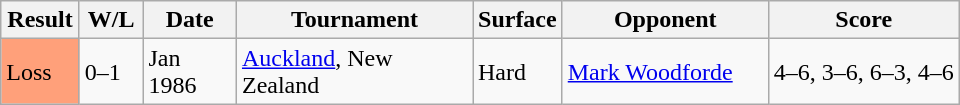<table class="sortable wikitable">
<tr>
<th style="width:45px">Result</th>
<th style="width:35px" class="unsortable">W/L</th>
<th style="width:55px">Date</th>
<th style="width:150px">Tournament</th>
<th style="width:50px">Surface</th>
<th style="width:130px">Opponent</th>
<th style="width:120px" class="unsortable">Score</th>
</tr>
<tr>
<td style="background:#ffa07a;">Loss</td>
<td>0–1</td>
<td>Jan 1986</td>
<td><a href='#'>Auckland</a>, New Zealand</td>
<td>Hard</td>
<td> <a href='#'>Mark Woodforde</a></td>
<td>4–6, 3–6, 6–3, 4–6</td>
</tr>
</table>
